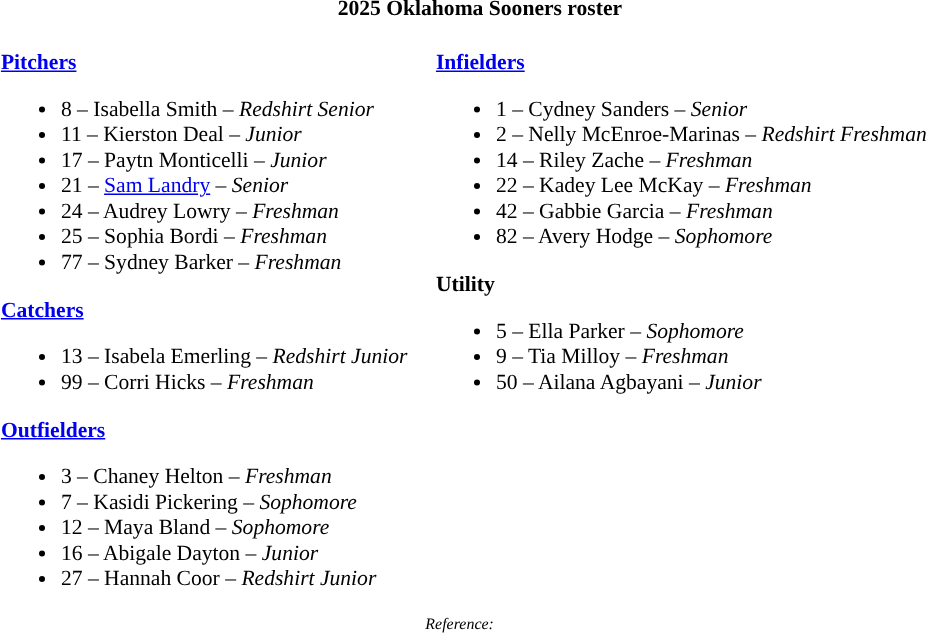<table class="toccolours" style="border-collapse:collapse; font-size:90%;">
<tr>
<th colspan=9>2025 Oklahoma Sooners roster</th>
</tr>
<tr>
<td width="03"> </td>
<td valign="top"><br><strong><a href='#'>Pitchers</a></strong><ul><li>8 – Isabella Smith –  <em>Redshirt Senior</em></li><li>11 – Kierston Deal – <em>Junior</em></li><li>17 – Paytn Monticelli – <em>Junior</em></li><li>21 – <a href='#'>Sam Landry</a> – <em>Senior</em></li><li>24 – Audrey Lowry – <em>Freshman</em></li><li>25 – Sophia Bordi – <em>Freshman</em></li><li>77 – Sydney Barker – <em>Freshman</em></li></ul><strong><a href='#'>Catchers</a></strong><ul><li>13 – Isabela Emerling –  <em>Redshirt Junior</em></li><li>99 – Corri Hicks – <em>Freshman</em></li></ul><strong><a href='#'>Outfielders</a></strong><ul><li>3 – Chaney Helton – <em>Freshman</em></li><li>7 – Kasidi Pickering – <em>Sophomore</em></li><li>12 – Maya Bland – <em>Sophomore</em></li><li>16 – Abigale Dayton – <em>Junior</em></li><li>27 – Hannah Coor –  <em>Redshirt Junior</em></li></ul></td>
<td width="15"> </td>
<td valign="top"><br><strong><a href='#'>Infielders</a></strong><ul><li>1 – Cydney Sanders – <em>Senior</em></li><li>2 – Nelly McEnroe-Marinas –  <em>Redshirt Freshman</em></li><li>14 – Riley Zache – <em>Freshman</em></li><li>22 – Kadey Lee McKay – <em>Freshman</em></li><li>42 – Gabbie Garcia – <em>Freshman</em></li><li>82 – Avery Hodge – <em>Sophomore</em></li></ul><strong>Utility</strong><ul><li>5 – Ella Parker – <em>Sophomore</em></li><li>9 – Tia Milloy – <em>Freshman</em></li><li>50 – Ailana Agbayani – <em>Junior</em></li></ul></td>
<td width="25"> </td>
</tr>
<tr>
<td colspan="4"  style="font-size:8pt; text-align:center;"><em>Reference:</em></td>
</tr>
</table>
